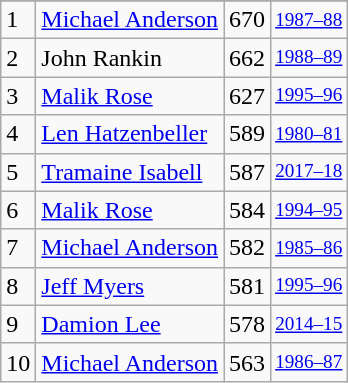<table class="wikitable">
<tr>
</tr>
<tr>
<td>1</td>
<td><a href='#'>Michael Anderson</a></td>
<td>670</td>
<td style="font-size:80%;"><a href='#'>1987–88</a></td>
</tr>
<tr>
<td>2</td>
<td>John Rankin</td>
<td>662</td>
<td style="font-size:80%;"><a href='#'>1988–89</a></td>
</tr>
<tr>
<td>3</td>
<td><a href='#'>Malik Rose</a></td>
<td>627</td>
<td style="font-size:80%;"><a href='#'>1995–96</a></td>
</tr>
<tr>
<td>4</td>
<td><a href='#'>Len Hatzenbeller</a></td>
<td>589</td>
<td style="font-size:80%;"><a href='#'>1980–81</a></td>
</tr>
<tr>
<td>5</td>
<td><a href='#'>Tramaine Isabell</a></td>
<td>587</td>
<td style="font-size:80%;"><a href='#'>2017–18</a></td>
</tr>
<tr>
<td>6</td>
<td><a href='#'>Malik Rose</a></td>
<td>584</td>
<td style="font-size:80%;"><a href='#'>1994–95</a></td>
</tr>
<tr>
<td>7</td>
<td><a href='#'>Michael Anderson</a></td>
<td>582</td>
<td style="font-size:80%;"><a href='#'>1985–86</a></td>
</tr>
<tr>
<td>8</td>
<td><a href='#'>Jeff Myers</a></td>
<td>581</td>
<td style="font-size:80%;"><a href='#'>1995–96</a></td>
</tr>
<tr>
<td>9</td>
<td><a href='#'>Damion Lee</a></td>
<td>578</td>
<td style="font-size:80%;"><a href='#'>2014–15</a></td>
</tr>
<tr>
<td>10</td>
<td><a href='#'>Michael Anderson</a></td>
<td>563</td>
<td style="font-size:80%;"><a href='#'>1986–87</a></td>
</tr>
</table>
